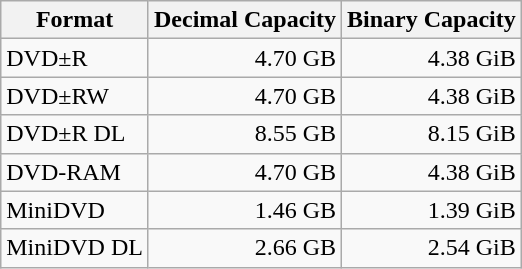<table class="wikitable">
<tr -------->
<th>Format</th>
<th>Decimal Capacity</th>
<th>Binary Capacity</th>
</tr>
<tr -------->
<td>DVD±R</td>
<td align="right">4.70 GB</td>
<td align="right">4.38 GiB</td>
</tr>
<tr ---->
<td>DVD±RW</td>
<td align="right">4.70 GB</td>
<td align="right">4.38 GiB</td>
</tr>
<tr ---->
<td>DVD±R DL</td>
<td align="right">8.55 GB</td>
<td align="right">8.15 GiB</td>
</tr>
<tr ---->
<td>DVD-RAM</td>
<td align="right">4.70 GB</td>
<td align="right">4.38 GiB</td>
</tr>
<tr ---->
<td>MiniDVD</td>
<td align="right">1.46 GB</td>
<td align="right">1.39 GiB</td>
</tr>
<tr ---->
<td>MiniDVD DL</td>
<td align="right">2.66 GB</td>
<td align="right">2.54 GiB</td>
</tr>
</table>
